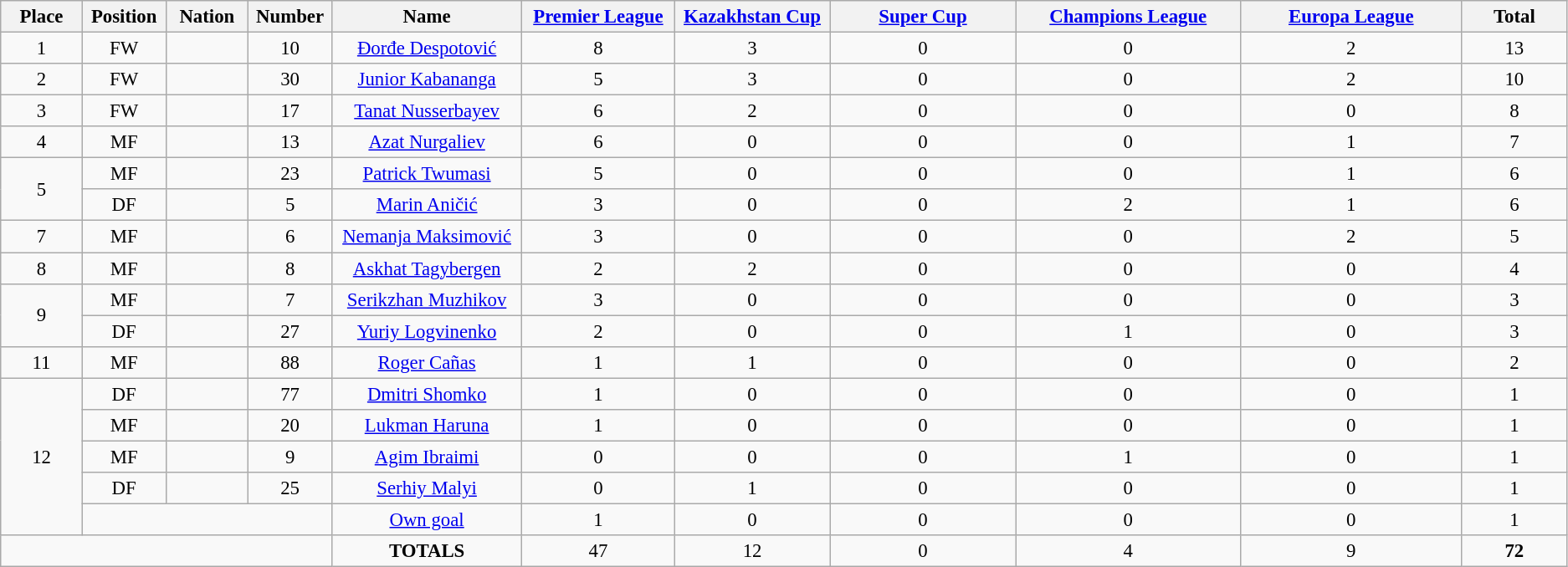<table class="wikitable" style="font-size: 95%; text-align: center;">
<tr>
<th width=60>Place</th>
<th width=60>Position</th>
<th width=60>Nation</th>
<th width=60>Number</th>
<th width=150>Name</th>
<th width=120><a href='#'>Premier League</a></th>
<th width=120><a href='#'>Kazakhstan Cup</a></th>
<th width=150><a href='#'>Super Cup</a></th>
<th width=180><a href='#'>Champions League</a></th>
<th width=180><a href='#'>Europa League</a></th>
<th width=80>Total</th>
</tr>
<tr>
<td>1</td>
<td>FW</td>
<td></td>
<td>10</td>
<td><a href='#'>Đorđe Despotović</a></td>
<td>8</td>
<td>3</td>
<td>0</td>
<td>0</td>
<td>2</td>
<td>13</td>
</tr>
<tr>
<td>2</td>
<td>FW</td>
<td></td>
<td>30</td>
<td><a href='#'>Junior Kabananga</a></td>
<td>5</td>
<td>3</td>
<td>0</td>
<td>0</td>
<td>2</td>
<td>10</td>
</tr>
<tr>
<td>3</td>
<td>FW</td>
<td></td>
<td>17</td>
<td><a href='#'>Tanat Nusserbayev</a></td>
<td>6</td>
<td>2</td>
<td>0</td>
<td>0</td>
<td>0</td>
<td>8</td>
</tr>
<tr>
<td>4</td>
<td>MF</td>
<td></td>
<td>13</td>
<td><a href='#'>Azat Nurgaliev</a></td>
<td>6</td>
<td>0</td>
<td>0</td>
<td>0</td>
<td>1</td>
<td>7</td>
</tr>
<tr>
<td rowspan="2">5</td>
<td>MF</td>
<td></td>
<td>23</td>
<td><a href='#'>Patrick Twumasi</a></td>
<td>5</td>
<td>0</td>
<td>0</td>
<td>0</td>
<td>1</td>
<td>6</td>
</tr>
<tr>
<td>DF</td>
<td></td>
<td>5</td>
<td><a href='#'>Marin Aničić</a></td>
<td>3</td>
<td>0</td>
<td>0</td>
<td>2</td>
<td>1</td>
<td>6</td>
</tr>
<tr>
<td>7</td>
<td>MF</td>
<td></td>
<td>6</td>
<td><a href='#'>Nemanja Maksimović</a></td>
<td>3</td>
<td>0</td>
<td>0</td>
<td>0</td>
<td>2</td>
<td>5</td>
</tr>
<tr>
<td>8</td>
<td>MF</td>
<td></td>
<td>8</td>
<td><a href='#'>Askhat Tagybergen</a></td>
<td>2</td>
<td>2</td>
<td>0</td>
<td>0</td>
<td>0</td>
<td>4</td>
</tr>
<tr>
<td rowspan="2">9</td>
<td>MF</td>
<td></td>
<td>7</td>
<td><a href='#'>Serikzhan Muzhikov</a></td>
<td>3</td>
<td>0</td>
<td>0</td>
<td>0</td>
<td>0</td>
<td>3</td>
</tr>
<tr>
<td>DF</td>
<td></td>
<td>27</td>
<td><a href='#'>Yuriy Logvinenko</a></td>
<td>2</td>
<td>0</td>
<td>0</td>
<td>1</td>
<td>0</td>
<td>3</td>
</tr>
<tr>
<td>11</td>
<td>MF</td>
<td></td>
<td>88</td>
<td><a href='#'>Roger Cañas</a></td>
<td>1</td>
<td>1</td>
<td>0</td>
<td>0</td>
<td>0</td>
<td>2</td>
</tr>
<tr>
<td rowspan="5">12</td>
<td>DF</td>
<td></td>
<td>77</td>
<td><a href='#'>Dmitri Shomko</a></td>
<td>1</td>
<td>0</td>
<td>0</td>
<td>0</td>
<td>0</td>
<td>1</td>
</tr>
<tr>
<td>MF</td>
<td></td>
<td>20</td>
<td><a href='#'>Lukman Haruna</a></td>
<td>1</td>
<td>0</td>
<td>0</td>
<td>0</td>
<td>0</td>
<td>1</td>
</tr>
<tr>
<td>MF</td>
<td></td>
<td>9</td>
<td><a href='#'>Agim Ibraimi</a></td>
<td>0</td>
<td>0</td>
<td>0</td>
<td>1</td>
<td>0</td>
<td>1</td>
</tr>
<tr>
<td>DF</td>
<td></td>
<td>25</td>
<td><a href='#'>Serhiy Malyi</a></td>
<td>0</td>
<td>1</td>
<td>0</td>
<td>0</td>
<td>0</td>
<td>1</td>
</tr>
<tr>
<td colspan="3"></td>
<td><a href='#'>Own goal</a></td>
<td>1</td>
<td>0</td>
<td>0</td>
<td>0</td>
<td>0</td>
<td>1</td>
</tr>
<tr>
<td colspan="4"></td>
<td><strong>TOTALS</strong></td>
<td>47</td>
<td>12</td>
<td>0</td>
<td>4</td>
<td>9</td>
<td><strong>72</strong></td>
</tr>
</table>
